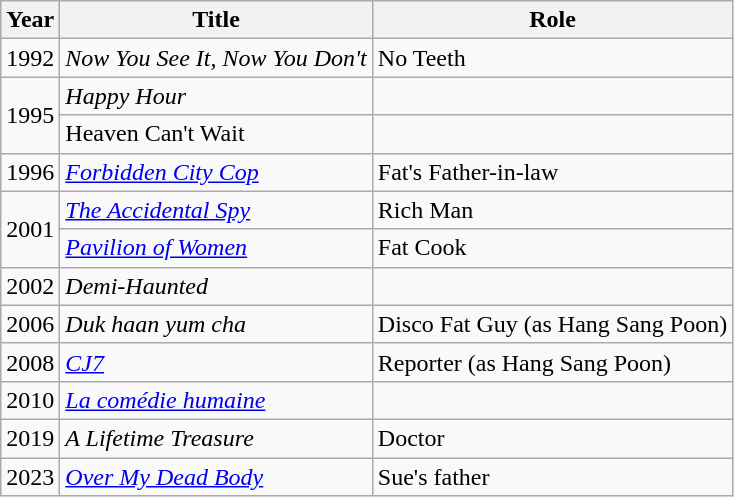<table class="wikitable">
<tr>
<th>Year</th>
<th>Title</th>
<th>Role</th>
</tr>
<tr>
<td>1992</td>
<td><em>Now You See It, Now You Don't</em></td>
<td>No Teeth</td>
</tr>
<tr>
<td rowspan="2">1995</td>
<td><em>Happy Hour</em></td>
<td></td>
</tr>
<tr>
<td>Heaven Can't Wait</td>
<td></td>
</tr>
<tr>
<td>1996</td>
<td><em><a href='#'>Forbidden City Cop</a></em></td>
<td>Fat's Father-in-law</td>
</tr>
<tr>
<td rowspan="2">2001</td>
<td><em><a href='#'>The Accidental Spy</a></em></td>
<td>Rich Man</td>
</tr>
<tr>
<td><em><a href='#'>Pavilion of Women</a></em></td>
<td>Fat Cook</td>
</tr>
<tr>
<td>2002</td>
<td><em>Demi-Haunted</em></td>
<td></td>
</tr>
<tr>
<td>2006</td>
<td><em>Duk haan yum cha</em></td>
<td>Disco Fat Guy (as Hang Sang Poon)</td>
</tr>
<tr>
<td>2008</td>
<td><em><a href='#'>CJ7</a></em></td>
<td>Reporter (as Hang Sang Poon)</td>
</tr>
<tr>
<td>2010</td>
<td><em><a href='#'>La comédie humaine</a></em></td>
<td></td>
</tr>
<tr>
<td>2019</td>
<td><em>A Lifetime Treasure</em></td>
<td>Doctor</td>
</tr>
<tr>
<td>2023</td>
<td><em><a href='#'>Over My Dead Body</a></em></td>
<td>Sue's father</td>
</tr>
</table>
